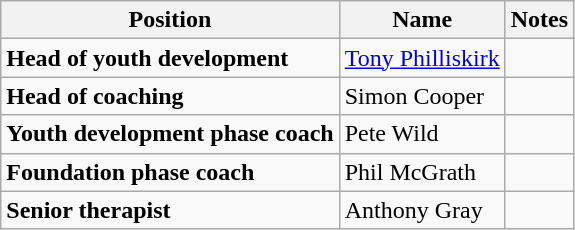<table class="wikitable">
<tr>
<th>Position</th>
<th>Name</th>
<th>Notes</th>
</tr>
<tr>
<td><strong>Head of youth development</strong></td>
<td><a href='#'>Tony Philliskirk</a></td>
<td></td>
</tr>
<tr>
<td><strong>Head of coaching</strong></td>
<td>Simon Cooper</td>
<td></td>
</tr>
<tr>
<td><strong>Youth development phase coach</strong></td>
<td>Pete Wild</td>
<td></td>
</tr>
<tr>
<td><strong>Foundation phase coach</strong></td>
<td>Phil McGrath</td>
<td></td>
</tr>
<tr>
<td><strong>Senior therapist</strong></td>
<td>Anthony Gray</td>
<td></td>
</tr>
</table>
